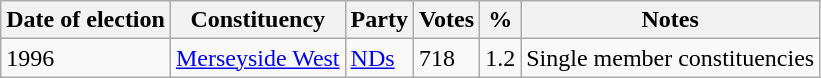<table class="wikitable">
<tr>
<th>Date of election</th>
<th>Constituency</th>
<th>Party</th>
<th>Votes</th>
<th>%</th>
<th>Notes</th>
</tr>
<tr>
<td>1996</td>
<td><a href='#'>Merseyside West</a></td>
<td><a href='#'>NDs</a></td>
<td>718</td>
<td>1.2</td>
<td>Single member constituencies</td>
</tr>
</table>
